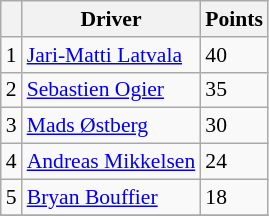<table class="wikitable" style="font-size: 90%;">
<tr>
<th></th>
<th>Driver</th>
<th>Points</th>
</tr>
<tr>
<td>1</td>
<td> <a href='#'>Jari-Matti Latvala</a></td>
<td>40</td>
</tr>
<tr>
<td>2</td>
<td> <a href='#'>Sebastien Ogier</a></td>
<td>35</td>
</tr>
<tr>
<td>3</td>
<td> <a href='#'>Mads Østberg</a></td>
<td>30</td>
</tr>
<tr>
<td>4</td>
<td> <a href='#'>Andreas Mikkelsen</a></td>
<td>24</td>
</tr>
<tr>
<td>5</td>
<td> <a href='#'>Bryan Bouffier</a></td>
<td>18</td>
</tr>
<tr>
</tr>
</table>
